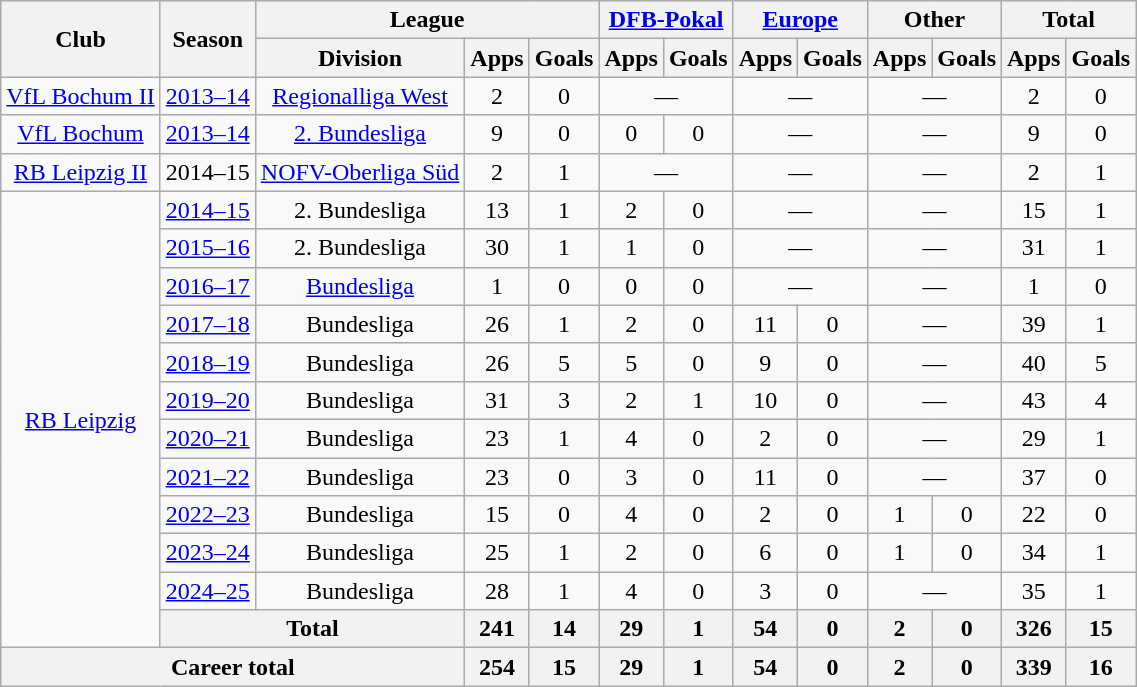<table class="wikitable" style="text-align:center">
<tr>
<th rowspan="2">Club</th>
<th rowspan="2">Season</th>
<th colspan="3">League</th>
<th colspan="2"><a href='#'>DFB-Pokal</a></th>
<th colspan="2"><a href='#'>Europe</a></th>
<th colspan="2">Other</th>
<th colspan="2">Total</th>
</tr>
<tr>
<th>Division</th>
<th>Apps</th>
<th>Goals</th>
<th>Apps</th>
<th>Goals</th>
<th>Apps</th>
<th>Goals</th>
<th>Apps</th>
<th>Goals</th>
<th>Apps</th>
<th>Goals</th>
</tr>
<tr>
<td><a href='#'>VfL Bochum II</a></td>
<td><a href='#'>2013–14</a></td>
<td><a href='#'>Regionalliga West</a></td>
<td>2</td>
<td>0</td>
<td colspan="2">—</td>
<td colspan="2">—</td>
<td colspan="2">—</td>
<td>2</td>
<td>0</td>
</tr>
<tr>
<td><a href='#'>VfL Bochum</a></td>
<td><a href='#'>2013–14</a></td>
<td><a href='#'>2. Bundesliga</a></td>
<td>9</td>
<td>0</td>
<td>0</td>
<td>0</td>
<td colspan="2">—</td>
<td colspan="2">—</td>
<td>9</td>
<td>0</td>
</tr>
<tr>
<td><a href='#'>RB Leipzig II</a></td>
<td>2014–15</td>
<td><a href='#'>NOFV-Oberliga Süd</a></td>
<td>2</td>
<td>1</td>
<td colspan="2">—</td>
<td colspan="2">—</td>
<td colspan="2">—</td>
<td>2</td>
<td>1</td>
</tr>
<tr>
<td rowspan="12"><a href='#'>RB Leipzig</a></td>
<td><a href='#'>2014–15</a></td>
<td>2. Bundesliga</td>
<td>13</td>
<td>1</td>
<td>2</td>
<td>0</td>
<td colspan="2">—</td>
<td colspan="2">—</td>
<td>15</td>
<td>1</td>
</tr>
<tr>
<td><a href='#'>2015–16</a></td>
<td>2. Bundesliga</td>
<td>30</td>
<td>1</td>
<td>1</td>
<td>0</td>
<td colspan="2">—</td>
<td colspan="2">—</td>
<td>31</td>
<td>1</td>
</tr>
<tr>
<td><a href='#'>2016–17</a></td>
<td><a href='#'>Bundesliga</a></td>
<td>1</td>
<td>0</td>
<td>0</td>
<td>0</td>
<td colspan="2">—</td>
<td colspan="2">—</td>
<td>1</td>
<td>0</td>
</tr>
<tr>
<td><a href='#'>2017–18</a></td>
<td>Bundesliga</td>
<td>26</td>
<td>1</td>
<td>2</td>
<td>0</td>
<td>11</td>
<td>0</td>
<td colspan="2">—</td>
<td>39</td>
<td>1</td>
</tr>
<tr>
<td><a href='#'>2018–19</a></td>
<td>Bundesliga</td>
<td>26</td>
<td>5</td>
<td>5</td>
<td>0</td>
<td>9</td>
<td>0</td>
<td colspan="2">—</td>
<td>40</td>
<td>5</td>
</tr>
<tr>
<td><a href='#'>2019–20</a></td>
<td>Bundesliga</td>
<td>31</td>
<td>3</td>
<td>2</td>
<td>1</td>
<td>10</td>
<td>0</td>
<td colspan="2">—</td>
<td>43</td>
<td>4</td>
</tr>
<tr>
<td><a href='#'>2020–21</a></td>
<td>Bundesliga</td>
<td>23</td>
<td>1</td>
<td>4</td>
<td>0</td>
<td>2</td>
<td>0</td>
<td colspan="2">—</td>
<td>29</td>
<td>1</td>
</tr>
<tr>
<td><a href='#'>2021–22</a></td>
<td>Bundesliga</td>
<td>23</td>
<td>0</td>
<td>3</td>
<td>0</td>
<td>11</td>
<td>0</td>
<td colspan="2">—</td>
<td>37</td>
<td>0</td>
</tr>
<tr>
<td><a href='#'>2022–23</a></td>
<td>Bundesliga</td>
<td>15</td>
<td>0</td>
<td>4</td>
<td>0</td>
<td>2</td>
<td>0</td>
<td>1</td>
<td>0</td>
<td>22</td>
<td>0</td>
</tr>
<tr>
<td><a href='#'>2023–24</a></td>
<td>Bundesliga</td>
<td>25</td>
<td>1</td>
<td>2</td>
<td>0</td>
<td>6</td>
<td>0</td>
<td>1</td>
<td>0</td>
<td>34</td>
<td>1</td>
</tr>
<tr>
<td><a href='#'>2024–25</a></td>
<td>Bundesliga</td>
<td>28</td>
<td>1</td>
<td>4</td>
<td>0</td>
<td>3</td>
<td>0</td>
<td colspan="2">—</td>
<td>35</td>
<td>1</td>
</tr>
<tr>
<th colspan="2">Total</th>
<th>241</th>
<th>14</th>
<th>29</th>
<th>1</th>
<th>54</th>
<th>0</th>
<th>2</th>
<th>0</th>
<th>326</th>
<th>15</th>
</tr>
<tr>
<th colspan="3">Career total</th>
<th>254</th>
<th>15</th>
<th>29</th>
<th>1</th>
<th>54</th>
<th>0</th>
<th>2</th>
<th>0</th>
<th>339</th>
<th>16</th>
</tr>
</table>
